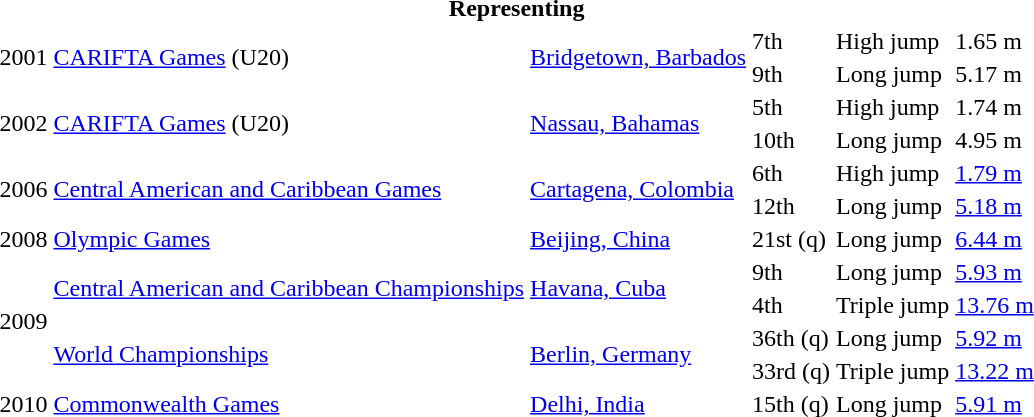<table>
<tr>
<th colspan="6">Representing </th>
</tr>
<tr>
<td rowspan=2>2001</td>
<td rowspan=2><a href='#'>CARIFTA Games</a> (U20)</td>
<td rowspan=2><a href='#'>Bridgetown, Barbados</a></td>
<td>7th</td>
<td>High jump</td>
<td>1.65 m</td>
</tr>
<tr>
<td>9th</td>
<td>Long jump</td>
<td>5.17 m</td>
</tr>
<tr>
<td rowspan=2>2002</td>
<td rowspan=2><a href='#'>CARIFTA Games</a> (U20)</td>
<td rowspan=2><a href='#'>Nassau, Bahamas</a></td>
<td>5th</td>
<td>High jump</td>
<td>1.74 m</td>
</tr>
<tr>
<td>10th</td>
<td>Long jump</td>
<td>4.95 m</td>
</tr>
<tr>
<td rowspan=2>2006</td>
<td rowspan=2><a href='#'>Central American and Caribbean Games</a></td>
<td rowspan=2><a href='#'>Cartagena, Colombia</a></td>
<td>6th</td>
<td>High jump</td>
<td><a href='#'>1.79 m</a></td>
</tr>
<tr>
<td>12th</td>
<td>Long jump</td>
<td><a href='#'>5.18 m</a></td>
</tr>
<tr>
<td>2008</td>
<td><a href='#'>Olympic Games</a></td>
<td><a href='#'>Beijing, China</a></td>
<td>21st (q)</td>
<td>Long jump</td>
<td><a href='#'>6.44 m</a></td>
</tr>
<tr>
<td rowspan=4>2009</td>
<td rowspan=2><a href='#'>Central American and Caribbean Championships</a></td>
<td rowspan=2><a href='#'>Havana, Cuba</a></td>
<td>9th</td>
<td>Long jump</td>
<td><a href='#'>5.93 m</a></td>
</tr>
<tr>
<td>4th</td>
<td>Triple jump</td>
<td><a href='#'>13.76 m</a></td>
</tr>
<tr>
<td rowspan=2><a href='#'>World Championships</a></td>
<td rowspan=2><a href='#'>Berlin, Germany</a></td>
<td>36th (q)</td>
<td>Long jump</td>
<td><a href='#'>5.92 m</a></td>
</tr>
<tr>
<td>33rd (q)</td>
<td>Triple jump</td>
<td><a href='#'>13.22 m</a></td>
</tr>
<tr>
<td>2010</td>
<td><a href='#'>Commonwealth Games</a></td>
<td><a href='#'>Delhi, India</a></td>
<td>15th (q)</td>
<td>Long jump</td>
<td><a href='#'>5.91 m</a></td>
</tr>
</table>
